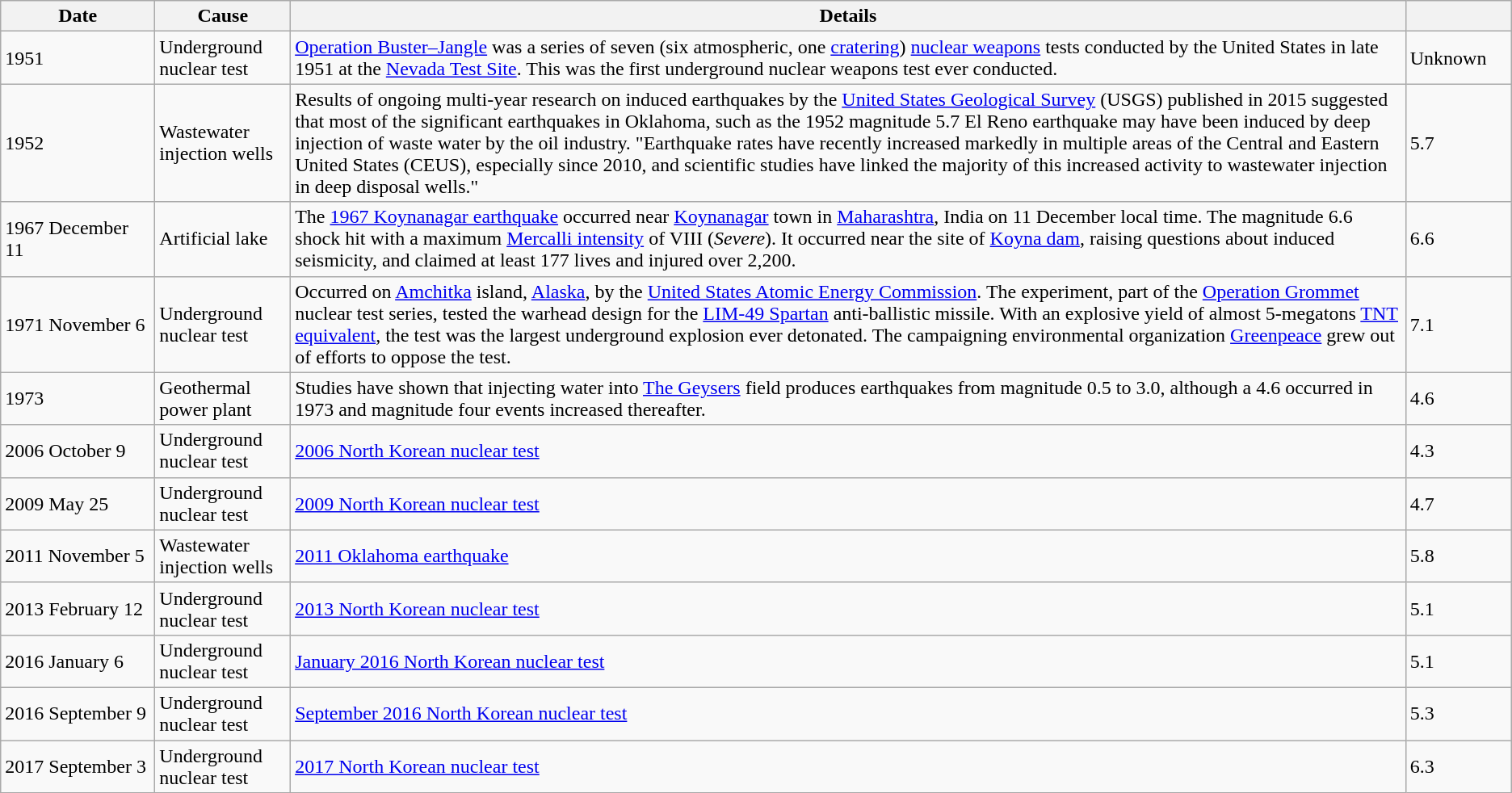<table class="wikitable sortable">
<tr>
<th scope="col" style="width: 120px;">Date</th>
<th>Cause</th>
<th>Details</th>
<th scope="col" style="width: 80px;"></th>
</tr>
<tr>
<td>1951</td>
<td>Underground nuclear test</td>
<td><a href='#'>Operation Buster–Jangle</a> was a series of seven (six atmospheric, one <a href='#'>cratering</a>) <a href='#'>nuclear weapons</a> tests conducted by the United States in late 1951 at the <a href='#'>Nevada Test Site</a>. This was the first underground nuclear weapons test ever conducted.</td>
<td>Unknown</td>
</tr>
<tr>
<td>1952</td>
<td>Wastewater injection wells</td>
<td>Results of ongoing multi-year research on induced earthquakes by the <a href='#'>United States Geological Survey</a> (USGS) published in 2015 suggested that most of the significant earthquakes in Oklahoma, such as the 1952 magnitude 5.7 El Reno earthquake may have been induced by deep injection of waste water by the oil industry. "Earthquake rates have recently increased markedly in multiple areas of the Central and Eastern United States (CEUS), especially since 2010, and scientific studies have linked the majority of this increased activity to wastewater injection in deep disposal wells."</td>
<td>5.7</td>
</tr>
<tr>
<td>1967 December 11</td>
<td>Artificial lake</td>
<td>The <a href='#'>1967 Koynanagar earthquake</a> occurred near <a href='#'>Koynanagar</a> town in <a href='#'>Maharashtra</a>, India on 11 December local time. The magnitude 6.6 shock hit with a maximum <a href='#'>Mercalli intensity</a> of VIII (<em>Severe</em>). It occurred near the site of <a href='#'>Koyna dam</a>, raising questions about induced seismicity, and claimed at least 177 lives and injured over 2,200.</td>
<td>6.6</td>
</tr>
<tr>
<td>1971 November 6</td>
<td>Underground nuclear test</td>
<td>Occurred on <a href='#'>Amchitka</a> island, <a href='#'>Alaska</a>, by the <a href='#'>United States Atomic Energy Commission</a>. The experiment, part of the <a href='#'>Operation Grommet</a> nuclear test series, tested the warhead design for the <a href='#'>LIM-49 Spartan</a> anti-ballistic missile. With an explosive yield of almost 5-megatons <a href='#'>TNT equivalent</a>, the test was the largest underground explosion ever detonated. The campaigning environmental organization <a href='#'>Greenpeace</a> grew out of efforts to oppose the test.</td>
<td>7.1  </td>
</tr>
<tr>
<td>1973</td>
<td>Geothermal power plant</td>
<td>Studies have shown that injecting water into <a href='#'>The Geysers</a> field produces earthquakes from magnitude 0.5 to 3.0, although a 4.6 occurred in 1973 and magnitude four events increased thereafter.</td>
<td>4.6</td>
</tr>
<tr>
<td>2006 October 9</td>
<td>Underground nuclear test</td>
<td><a href='#'>2006 North Korean nuclear test</a></td>
<td>4.3  </td>
</tr>
<tr>
<td>2009 May 25</td>
<td>Underground nuclear test</td>
<td><a href='#'>2009 North Korean nuclear test</a></td>
<td>4.7  </td>
</tr>
<tr>
<td>2011 November 5</td>
<td>Wastewater injection wells</td>
<td><a href='#'>2011 Oklahoma earthquake</a></td>
<td>5.8</td>
</tr>
<tr>
<td>2013 February 12</td>
<td>Underground nuclear test</td>
<td><a href='#'>2013 North Korean nuclear test</a></td>
<td>5.1</td>
</tr>
<tr>
<td>2016 January 6</td>
<td>Underground nuclear test</td>
<td><a href='#'>January 2016 North Korean nuclear test</a></td>
<td>5.1</td>
</tr>
<tr>
<td>2016 September 9</td>
<td>Underground nuclear test</td>
<td><a href='#'>September 2016 North Korean nuclear test</a></td>
<td>5.3</td>
</tr>
<tr>
<td>2017 September 3</td>
<td>Underground nuclear test</td>
<td><a href='#'>2017 North Korean nuclear test</a></td>
<td>6.3</td>
</tr>
</table>
